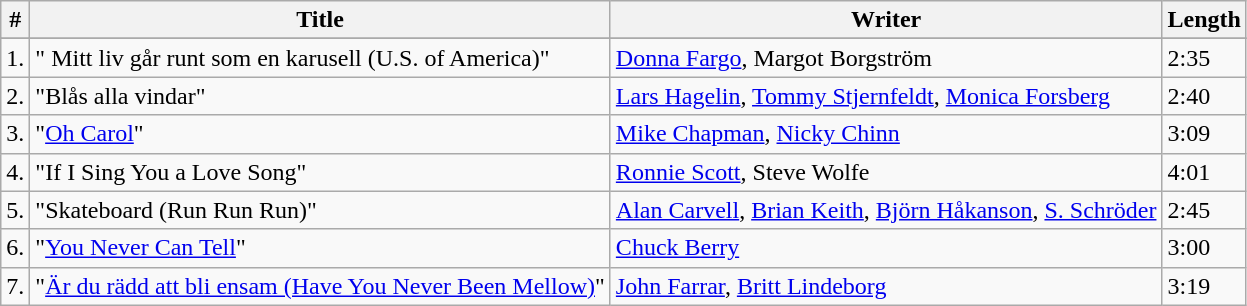<table class="wikitable">
<tr>
<th>#</th>
<th>Title</th>
<th>Writer</th>
<th>Length</th>
</tr>
<tr bgcolor="#ebf5ff">
</tr>
<tr>
<td>1.</td>
<td>" Mitt liv går runt som en karusell (U.S. of America)"</td>
<td><a href='#'>Donna Fargo</a>, Margot Borgström</td>
<td>2:35</td>
</tr>
<tr>
<td>2.</td>
<td>"Blås alla vindar"</td>
<td><a href='#'>Lars Hagelin</a>, <a href='#'>Tommy Stjernfeldt</a>, <a href='#'>Monica Forsberg</a></td>
<td>2:40</td>
</tr>
<tr>
<td>3.</td>
<td>"<a href='#'>Oh Carol</a>"</td>
<td><a href='#'>Mike Chapman</a>, <a href='#'>Nicky Chinn</a></td>
<td>3:09</td>
</tr>
<tr>
<td>4.</td>
<td>"If I Sing You a Love Song"</td>
<td><a href='#'>Ronnie Scott</a>, Steve Wolfe</td>
<td>4:01</td>
</tr>
<tr>
<td>5.</td>
<td>"Skateboard (Run Run Run)"</td>
<td><a href='#'>Alan Carvell</a>, <a href='#'>Brian Keith</a>, <a href='#'>Björn Håkanson</a>, <a href='#'>S. Schröder</a></td>
<td>2:45</td>
</tr>
<tr>
<td>6.</td>
<td>"<a href='#'>You Never Can Tell</a>"</td>
<td><a href='#'>Chuck Berry</a></td>
<td>3:00</td>
</tr>
<tr>
<td>7.</td>
<td>"<a href='#'>Är du rädd att bli ensam (Have You Never Been Mellow)</a>"</td>
<td><a href='#'>John Farrar</a>, <a href='#'>Britt Lindeborg</a></td>
<td>3:19</td>
</tr>
</table>
